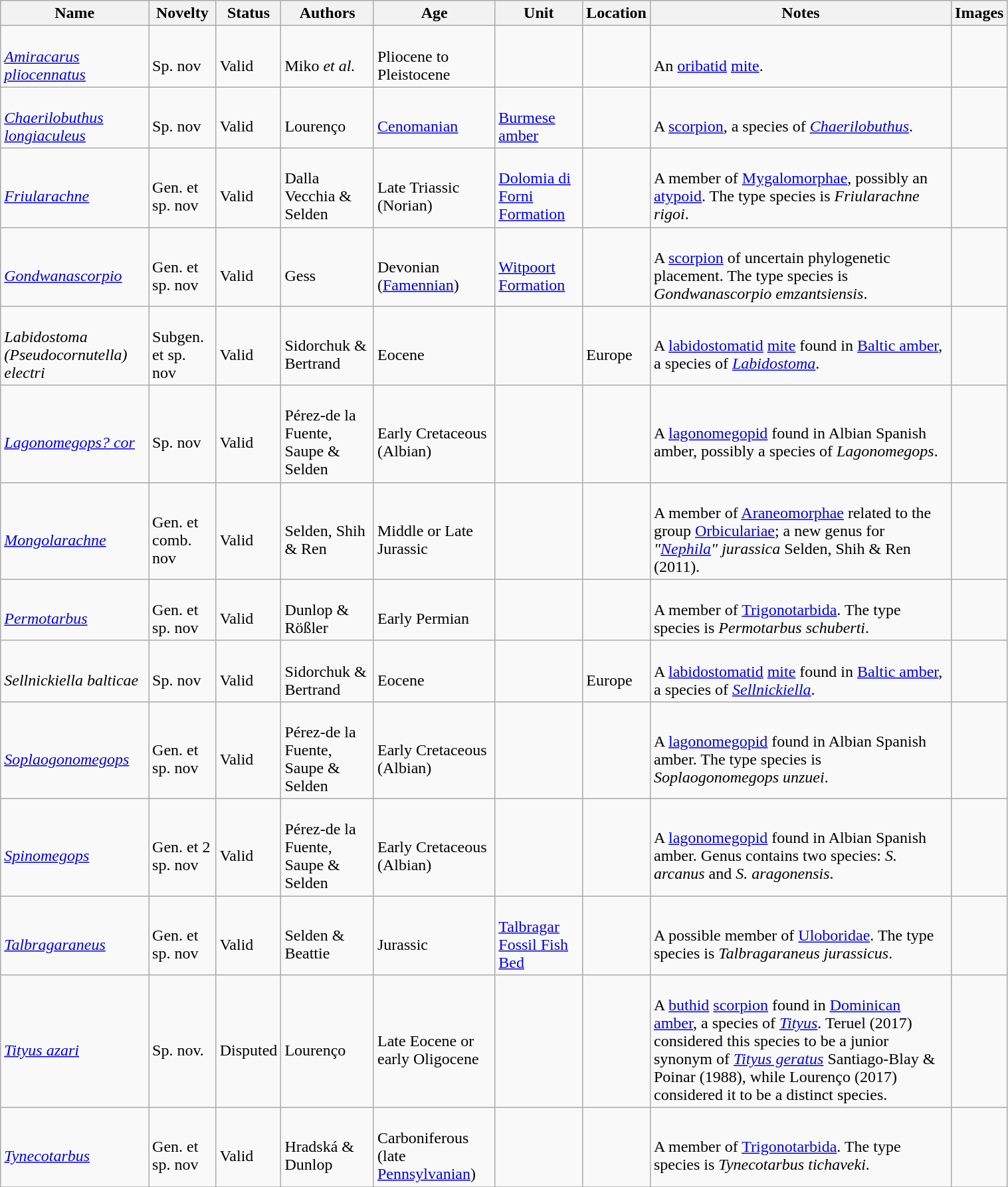<table class="wikitable sortable" align="center" width="80%">
<tr>
<th>Name</th>
<th>Novelty</th>
<th>Status</th>
<th>Authors</th>
<th>Age</th>
<th>Unit</th>
<th>Location</th>
<th>Notes</th>
<th>Images</th>
</tr>
<tr>
<td><br><em><a href='#'>Amiracarus pliocennatus</a></em></td>
<td><br>Sp. nov</td>
<td><br>Valid</td>
<td><br>Miko <em>et al.</em></td>
<td><br>Pliocene to Pleistocene</td>
<td></td>
<td><br></td>
<td><br>An <a href='#'>oribatid</a> <a href='#'>mite</a>.</td>
<td></td>
</tr>
<tr>
<td><br><em><a href='#'>Chaerilobuthus longiaculeus</a></em></td>
<td><br>Sp. nov</td>
<td><br>Valid</td>
<td><br>Lourenço</td>
<td><br><a href='#'>Cenomanian</a></td>
<td><br><a href='#'>Burmese amber</a></td>
<td><br></td>
<td><br>A <a href='#'>scorpion</a>, a species of <em><a href='#'>Chaerilobuthus</a></em>.</td>
<td></td>
</tr>
<tr>
<td><br><em><a href='#'>Friularachne</a></em></td>
<td><br>Gen. et sp. nov</td>
<td><br>Valid</td>
<td><br>Dalla Vecchia & Selden</td>
<td><br>Late Triassic (Norian)</td>
<td><br><a href='#'>Dolomia di Forni Formation</a></td>
<td><br></td>
<td><br>A member of <a href='#'>Mygalomorphae</a>, possibly an <a href='#'>atypoid</a>. The type species is <em>Friularachne rigoi</em>.</td>
<td></td>
</tr>
<tr>
<td><br><em><a href='#'>Gondwanascorpio</a></em></td>
<td><br>Gen. et sp. nov</td>
<td><br>Valid</td>
<td><br>Gess</td>
<td><br>Devonian (<a href='#'>Famennian</a>)</td>
<td><br><a href='#'>Witpoort Formation</a></td>
<td><br></td>
<td><br>A <a href='#'>scorpion</a> of uncertain phylogenetic placement. The type species is <em>Gondwanascorpio emzantsiensis</em>.</td>
<td></td>
</tr>
<tr>
<td><br><em>Labidostoma (Pseudocornutella) electri</em></td>
<td><br>Subgen. et sp. nov</td>
<td><br>Valid</td>
<td><br>Sidorchuk & Bertrand</td>
<td><br>Eocene</td>
<td></td>
<td><br>Europe</td>
<td><br>A <a href='#'>labidostomatid</a> <a href='#'>mite</a> found in <a href='#'>Baltic amber</a>, a species of <em><a href='#'>Labidostoma</a></em>.</td>
<td></td>
</tr>
<tr>
<td><br><em><a href='#'>Lagonomegops? cor</a></em></td>
<td><br>Sp. nov</td>
<td><br>Valid</td>
<td><br>Pérez-de la Fuente, Saupe & Selden</td>
<td><br>Early Cretaceous (Albian)</td>
<td></td>
<td><br></td>
<td><br>A <a href='#'>lagonomegopid</a> found in Albian Spanish amber, possibly a species of <em>Lagonomegops</em>.</td>
<td></td>
</tr>
<tr>
<td><br><em><a href='#'>Mongolarachne</a></em></td>
<td><br>Gen. et comb. nov</td>
<td><br>Valid</td>
<td><br>Selden, Shih & Ren</td>
<td><br>Middle or Late Jurassic</td>
<td></td>
<td><br></td>
<td><br>A member of <a href='#'>Araneomorphae</a> related to the group <a href='#'>Orbiculariae</a>; a new genus for <em>"<a href='#'>Nephila</a>" jurassica</em> Selden, Shih & Ren (2011).</td>
<td></td>
</tr>
<tr>
<td><br><em><a href='#'>Permotarbus</a></em></td>
<td><br>Gen. et sp. nov</td>
<td><br>Valid</td>
<td><br>Dunlop & Rößler</td>
<td><br>Early Permian</td>
<td></td>
<td><br></td>
<td><br>A member of <a href='#'>Trigonotarbida</a>. The type species is <em>Permotarbus schuberti</em>.</td>
<td></td>
</tr>
<tr>
<td><br><em>Sellnickiella balticae</em></td>
<td><br>Sp. nov</td>
<td><br>Valid</td>
<td><br>Sidorchuk & Bertrand</td>
<td><br>Eocene</td>
<td></td>
<td><br>Europe</td>
<td><br>A <a href='#'>labidostomatid</a> <a href='#'>mite</a> found in <a href='#'>Baltic amber</a>, a species of <em><a href='#'>Sellnickiella</a></em>.</td>
<td></td>
</tr>
<tr>
<td><br><em><a href='#'>Soplaogonomegops</a></em></td>
<td><br>Gen. et sp. nov</td>
<td><br>Valid</td>
<td><br>Pérez-de la Fuente, Saupe & Selden</td>
<td><br>Early Cretaceous (Albian)</td>
<td></td>
<td><br></td>
<td><br>A <a href='#'>lagonomegopid</a> found in Albian Spanish amber. The type species is <em>Soplaogonomegops unzuei</em>.</td>
<td></td>
</tr>
<tr>
<td><br><em><a href='#'>Spinomegops</a></em></td>
<td><br>Gen. et 2 sp. nov</td>
<td><br>Valid</td>
<td><br>Pérez-de la Fuente, Saupe & Selden</td>
<td><br>Early Cretaceous (Albian)</td>
<td></td>
<td><br></td>
<td><br>A <a href='#'>lagonomegopid</a> found in Albian Spanish amber. Genus contains two species: <em>S. arcanus</em> and <em>S. aragonensis</em>.</td>
<td></td>
</tr>
<tr>
<td><br><em><a href='#'>Talbragaraneus</a></em></td>
<td><br>Gen. et sp. nov</td>
<td><br>Valid</td>
<td><br>Selden & Beattie</td>
<td><br>Jurassic</td>
<td><br><a href='#'>Talbragar Fossil Fish Bed</a></td>
<td><br></td>
<td><br>A possible member of <a href='#'>Uloboridae</a>. The type species is <em>Talbragaraneus jurassicus</em>.</td>
<td></td>
</tr>
<tr>
<td><br><em><a href='#'>Tityus azari</a></em></td>
<td><br>Sp. nov.</td>
<td><br>Disputed</td>
<td><br>Lourenço</td>
<td><br>Late Eocene or early Oligocene</td>
<td></td>
<td><br></td>
<td><br>A <a href='#'>buthid</a> <a href='#'>scorpion</a> found in <a href='#'>Dominican amber</a>, a species of <em><a href='#'>Tityus</a></em>. Teruel (2017) considered this species to be a junior synonym of <em><a href='#'>Tityus geratus</a></em> Santiago-Blay & Poinar (1988), while Lourenço (2017) considered it to be a distinct species.</td>
<td></td>
</tr>
<tr>
<td><br><em><a href='#'>Tynecotarbus</a></em></td>
<td><br>Gen. et sp. nov</td>
<td><br>Valid</td>
<td><br>Hradská & Dunlop</td>
<td><br>Carboniferous (late <a href='#'>Pennsylvanian</a>)</td>
<td></td>
<td><br></td>
<td><br>A member of <a href='#'>Trigonotarbida</a>. The type species is <em>Tynecotarbus tichaveki</em>.</td>
<td></td>
</tr>
<tr>
</tr>
</table>
